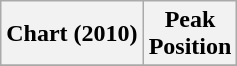<table class="wikitable sortable">
<tr>
<th align="left">Chart (2010)</th>
<th align="center">Peak<br>Position</th>
</tr>
<tr>
</tr>
</table>
